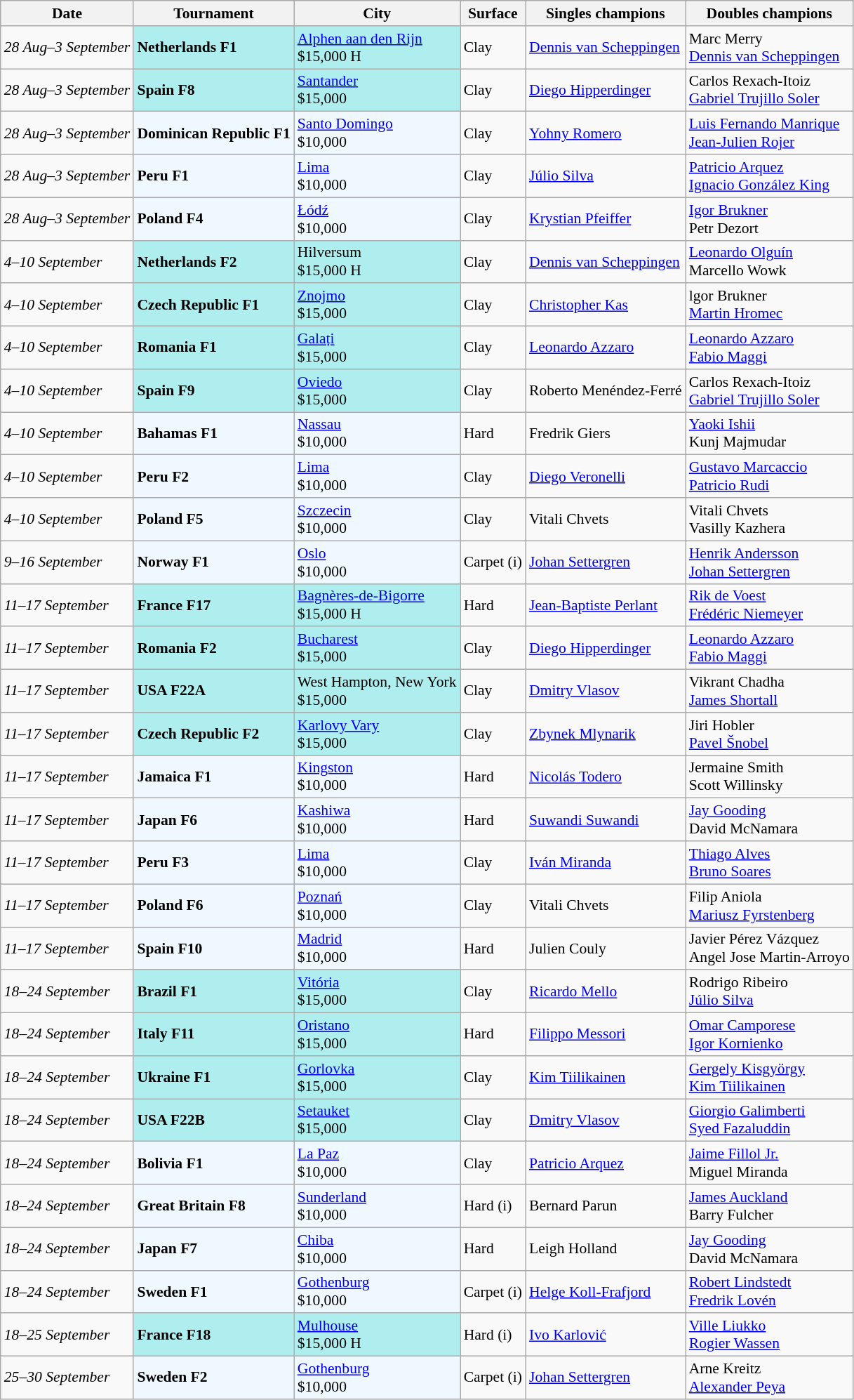<table class="sortable wikitable" style="font-size:90%">
<tr>
<th>Date</th>
<th>Tournament</th>
<th>City</th>
<th>Surface</th>
<th>Singles champions</th>
<th>Doubles champions</th>
</tr>
<tr>
<td><em>28 Aug–3 September</em></td>
<td style="background:#afeeee;"><strong>Netherlands F1</strong></td>
<td style="background:#afeeee;"><a href='#'>Alphen aan den Rijn</a><br>$15,000 H</td>
<td>Clay</td>
<td> <a href='#'>Dennis van Scheppingen</a></td>
<td> Marc Merry<br> <a href='#'>Dennis van Scheppingen</a></td>
</tr>
<tr>
<td><em>28 Aug–3 September</em></td>
<td style="background:#afeeee;"><strong>Spain F8</strong></td>
<td style="background:#afeeee;"><a href='#'>Santander</a><br>$15,000</td>
<td>Clay</td>
<td> <a href='#'>Diego Hipperdinger</a></td>
<td> Carlos Rexach-Itoiz<br> <a href='#'>Gabriel Trujillo Soler</a></td>
</tr>
<tr>
<td><em>28 Aug–3 September</em></td>
<td style="background:#f0f8ff;"><strong>Dominican Republic F1</strong></td>
<td style="background:#f0f8ff;"><a href='#'>Santo Domingo</a> <br>$10,000</td>
<td>Clay</td>
<td> <a href='#'>Yohny Romero</a></td>
<td> <a href='#'>Luis Fernando Manrique</a> <br> <a href='#'>Jean-Julien Rojer</a></td>
</tr>
<tr>
<td><em>28 Aug–3 September</em></td>
<td style="background:#f0f8ff;"><strong>Peru F1</strong></td>
<td style="background:#f0f8ff;"><a href='#'>Lima</a> <br>$10,000</td>
<td>Clay</td>
<td> <a href='#'>Júlio Silva</a></td>
<td> <a href='#'>Patricio Arquez</a><br> <a href='#'>Ignacio González King</a></td>
</tr>
<tr>
<td><em>28 Aug–3 September</em></td>
<td style="background:#f0f8ff;"><strong>Poland F4</strong></td>
<td style="background:#f0f8ff;"><a href='#'>Łódź</a> <br>$10,000</td>
<td>Clay</td>
<td> <a href='#'>Krystian Pfeiffer</a></td>
<td> <a href='#'>Igor Brukner</a><br> Petr Dezort</td>
</tr>
<tr>
<td><em>4–10 September</em></td>
<td style="background:#afeeee;"><strong>Netherlands F2</strong></td>
<td style="background:#afeeee;">Hilversum <br>$15,000 H</td>
<td>Clay</td>
<td> <a href='#'>Dennis van Scheppingen</a></td>
<td> <a href='#'>Leonardo Olguín</a><br> Marcello Wowk</td>
</tr>
<tr>
<td><em>4–10 September</em></td>
<td style="background:#afeeee;"><strong>Czech Republic F1</strong></td>
<td style="background:#afeeee;"><a href='#'>Znojmo</a> <br>$15,000</td>
<td>Clay</td>
<td> <a href='#'>Christopher Kas</a></td>
<td> lgor Brukner<br> <a href='#'>Martin Hromec</a></td>
</tr>
<tr>
<td><em>4–10 September</em></td>
<td style="background:#afeeee;"><strong>Romania F1</strong></td>
<td style="background:#afeeee;"><a href='#'>Galați</a><br>$15,000</td>
<td>Clay</td>
<td> <a href='#'>Leonardo Azzaro</a></td>
<td> <a href='#'>Leonardo Azzaro</a><br> <a href='#'>Fabio Maggi</a></td>
</tr>
<tr>
<td><em>4–10 September</em></td>
<td style="background:#afeeee;"><strong>Spain F9</strong></td>
<td style="background:#afeeee;"><a href='#'>Oviedo</a> <br>$15,000</td>
<td>Clay</td>
<td> Roberto Menéndez-Ferré</td>
<td> Carlos Rexach-Itoiz<br> <a href='#'>Gabriel Trujillo Soler</a></td>
</tr>
<tr>
<td><em>4–10 September</em></td>
<td style="background:#f0f8ff;"><strong>Bahamas F1</strong></td>
<td style="background:#f0f8ff;"><a href='#'>Nassau</a> <br>$10,000</td>
<td>Hard</td>
<td> Fredrik Giers</td>
<td> <a href='#'>Yaoki Ishii</a><br> Kunj Majmudar</td>
</tr>
<tr>
<td><em>4–10 September</em></td>
<td style="background:#f0f8ff;"><strong>Peru F2</strong></td>
<td style="background:#f0f8ff;"><a href='#'>Lima</a> <br>$10,000</td>
<td>Clay</td>
<td> <a href='#'>Diego Veronelli</a></td>
<td> <a href='#'>Gustavo Marcaccio</a><br> <a href='#'>Patricio Rudi</a></td>
</tr>
<tr>
<td><em>4–10 September</em></td>
<td style="background:#f0f8ff;"><strong>Poland F5</strong></td>
<td style="background:#f0f8ff;"><a href='#'>Szczecin</a><br>$10,000</td>
<td>Clay</td>
<td> Vitali Chvets</td>
<td> Vitali Chvets<br> Vasilly Kazhera</td>
</tr>
<tr>
<td><em>9–16 September</em></td>
<td style="background:#f0f8ff;"><strong>Norway F1</strong></td>
<td style="background:#f0f8ff;"><a href='#'>Oslo</a> <br>$10,000</td>
<td>Carpet (i)</td>
<td> <a href='#'>Johan Settergren</a></td>
<td> <a href='#'>Henrik Andersson</a> <br> <a href='#'>Johan Settergren</a></td>
</tr>
<tr>
<td><em>11–17 September</em></td>
<td style="background:#afeeee;"><strong>France F17</strong></td>
<td style="background:#afeeee;"><a href='#'>Bagnères-de-Bigorre</a> <br>$15,000 H</td>
<td>Hard</td>
<td> <a href='#'>Jean-Baptiste Perlant</a></td>
<td> <a href='#'>Rik de Voest</a><br> <a href='#'>Frédéric Niemeyer</a></td>
</tr>
<tr>
<td><em>11–17 September</em></td>
<td style="background:#afeeee;"><strong>Romania F2</strong></td>
<td style="background:#afeeee;"><a href='#'>Bucharest</a> <br>$15,000</td>
<td>Clay</td>
<td> <a href='#'>Diego Hipperdinger</a></td>
<td> <a href='#'>Leonardo Azzaro</a><br> <a href='#'>Fabio Maggi</a></td>
</tr>
<tr>
<td><em>11–17 September</em></td>
<td style="background:#afeeee;"><strong>USA F22A</strong></td>
<td style="background:#afeeee;">West Hampton, New York <br>$15,000</td>
<td>Clay</td>
<td> <a href='#'>Dmitry Vlasov</a></td>
<td> Vikrant Chadha<br> <a href='#'>James Shortall</a></td>
</tr>
<tr>
<td><em>11–17 September</em></td>
<td style="background:#afeeee;"><strong>Czech Republic F2</strong></td>
<td style="background:#afeeee;"><a href='#'>Karlovy Vary</a> <br>$15,000</td>
<td>Clay</td>
<td> <a href='#'>Zbynek Mlynarik</a></td>
<td> Jiri Hobler<br> <a href='#'>Pavel Šnobel</a></td>
</tr>
<tr>
<td><em>11–17 September</em></td>
<td style="background:#f0f8ff;"><strong>Jamaica F1</strong></td>
<td style="background:#f0f8ff;"><a href='#'>Kingston</a> <br>$10,000</td>
<td>Hard</td>
<td> <a href='#'>Nicolás Todero</a></td>
<td> Jermaine Smith<br> Scott Willinsky</td>
</tr>
<tr>
<td><em>11–17 September</em></td>
<td style="background:#f0f8ff;"><strong>Japan F6</strong></td>
<td style="background:#f0f8ff;"><a href='#'>Kashiwa</a><br>$10,000</td>
<td>Hard</td>
<td> <a href='#'>Suwandi Suwandi</a></td>
<td> <a href='#'>Jay Gooding</a><br> David McNamara</td>
</tr>
<tr>
<td><em>11–17 September</em></td>
<td style="background:#f0f8ff;"><strong>Peru F3</strong></td>
<td style="background:#f0f8ff;"><a href='#'>Lima</a><br>$10,000</td>
<td>Clay</td>
<td> <a href='#'>Iván Miranda</a></td>
<td> <a href='#'>Thiago Alves</a><br> <a href='#'>Bruno Soares</a></td>
</tr>
<tr>
<td><em>11–17 September</em></td>
<td style="background:#f0f8ff;"><strong>Poland F6</strong></td>
<td style="background:#f0f8ff;"><a href='#'>Poznań</a> <br>$10,000</td>
<td>Clay</td>
<td> Vitali Chvets</td>
<td> Filip Aniola<br> <a href='#'>Mariusz Fyrstenberg</a></td>
</tr>
<tr>
<td><em>11–17 September</em></td>
<td style="background:#f0f8ff;"><strong>Spain F10</strong></td>
<td style="background:#f0f8ff;"><a href='#'>Madrid</a><br>$10,000</td>
<td>Hard</td>
<td> Julien Couly</td>
<td> Javier Pérez Vázquez <br> Angel Jose Martin-Arroyo</td>
</tr>
<tr>
<td><em>18–24 September</em></td>
<td style="background:#afeeee;"><strong>Brazil F1</strong></td>
<td style="background:#afeeee;"><a href='#'>Vitória</a><br>$15,000</td>
<td>Clay</td>
<td> <a href='#'>Ricardo Mello</a></td>
<td> Rodrigo Ribeiro<br> <a href='#'>Júlio Silva</a></td>
</tr>
<tr>
<td><em>18–24 September</em></td>
<td style="background:#afeeee;"><strong>Italy F11</strong></td>
<td style="background:#afeeee;"><a href='#'>Oristano</a> <br>$15,000</td>
<td>Hard</td>
<td> <a href='#'>Filippo Messori</a></td>
<td> <a href='#'>Omar Camporese</a><br> <a href='#'>Igor Kornienko</a></td>
</tr>
<tr>
<td><em>18–24 September</em></td>
<td style="background:#afeeee;"><strong>Ukraine F1</strong></td>
<td style="background:#afeeee;"><a href='#'>Gorlovka</a> <br>$15,000</td>
<td>Clay</td>
<td> <a href='#'>Kim Tiilikainen</a></td>
<td> <a href='#'>Gergely Kisgyörgy</a><br> <a href='#'>Kim Tiilikainen</a></td>
</tr>
<tr>
<td><em>18–24 September</em></td>
<td style="background:#afeeee;"><strong>USA F22B</strong></td>
<td style="background:#afeeee;"><a href='#'>Setauket</a><br>$15,000</td>
<td>Clay</td>
<td> <a href='#'>Dmitry Vlasov</a></td>
<td> <a href='#'>Giorgio Galimberti</a><br> <a href='#'>Syed Fazaluddin</a></td>
</tr>
<tr>
<td><em>18–24 September</em></td>
<td style="background:#f0f8ff;"><strong>Bolivia F1</strong></td>
<td style="background:#f0f8ff;"><a href='#'>La Paz</a><br>$10,000</td>
<td>Clay</td>
<td> <a href='#'>Patricio Arquez</a></td>
<td> <a href='#'>Jaime Fillol Jr.</a><br> Miguel Miranda</td>
</tr>
<tr>
<td><em>18–24 September</em></td>
<td style="background:#f0f8ff;"><strong>Great Britain F8</strong></td>
<td style="background:#f0f8ff;"><a href='#'>Sunderland</a> <br>$10,000</td>
<td>Hard (i)</td>
<td> Bernard Parun</td>
<td> <a href='#'>James Auckland</a><br> Barry Fulcher</td>
</tr>
<tr>
<td><em>18–24 September</em></td>
<td style="background:#f0f8ff;"><strong>Japan F7</strong></td>
<td style="background:#f0f8ff;"><a href='#'>Chiba</a><br>$10,000</td>
<td>Hard</td>
<td> Leigh Holland</td>
<td> <a href='#'>Jay Gooding</a><br> David McNamara</td>
</tr>
<tr>
<td><em>18–24 September</em></td>
<td style="background:#f0f8ff;"><strong>Sweden F1</strong></td>
<td style="background:#f0f8ff;"><a href='#'>Gothenburg</a> <br>$10,000</td>
<td>Carpet (i)</td>
<td> <a href='#'>Helge Koll-Frafjord</a></td>
<td> <a href='#'>Robert Lindstedt</a><br> <a href='#'>Fredrik Lovén</a></td>
</tr>
<tr>
<td><em>18–25 September</em></td>
<td style="background:#afeeee;"><strong>France F18</strong></td>
<td style="background:#afeeee;"><a href='#'>Mulhouse</a><br>$15,000 H</td>
<td>Hard (i)</td>
<td> <a href='#'>Ivo Karlović</a></td>
<td> <a href='#'>Ville Liukko</a><br> <a href='#'>Rogier Wassen</a></td>
</tr>
<tr>
<td><em>25–30 September</em></td>
<td style="background:#f0f8ff;"><strong>Sweden F2</strong></td>
<td style="background:#f0f8ff;"><a href='#'>Gothenburg</a> <br>$10,000</td>
<td>Carpet (i)</td>
<td> <a href='#'>Johan Settergren</a></td>
<td> Arne Kreitz<br> <a href='#'>Alexander Peya</a></td>
</tr>
</table>
